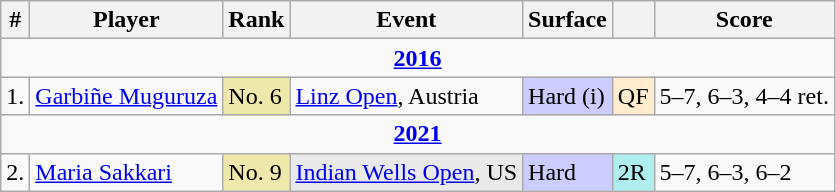<table class="wikitable sortable">
<tr>
<th>#</th>
<th>Player</th>
<th>Rank</th>
<th>Event</th>
<th>Surface</th>
<th></th>
<th class=unsortable>Score</th>
</tr>
<tr>
<td colspan=7 style=text-align:center><strong><a href='#'>2016</a></strong></td>
</tr>
<tr>
<td>1.</td>
<td> <a href='#'>Garbiñe Muguruza</a></td>
<td style="background:#eee8aa;">No. 6</td>
<td><a href='#'>Linz Open</a>, Austria</td>
<td style="background:#ccf;">Hard (i)</td>
<td style="background:#ffebcd;">QF</td>
<td>5–7, 6–3, 4–4 ret.</td>
</tr>
<tr>
<td colspan=7 style=text-align:center><strong><a href='#'>2021</a></strong></td>
</tr>
<tr>
<td>2.</td>
<td> <a href='#'>Maria Sakkari</a></td>
<td style="background:#eee8aa;">No. 9</td>
<td style="background:#e9e9e9;"><a href='#'>Indian Wells Open</a>, US</td>
<td style="background:#ccf;">Hard</td>
<td style="background:#afeeee;">2R</td>
<td>5–7, 6–3, 6–2</td>
</tr>
</table>
